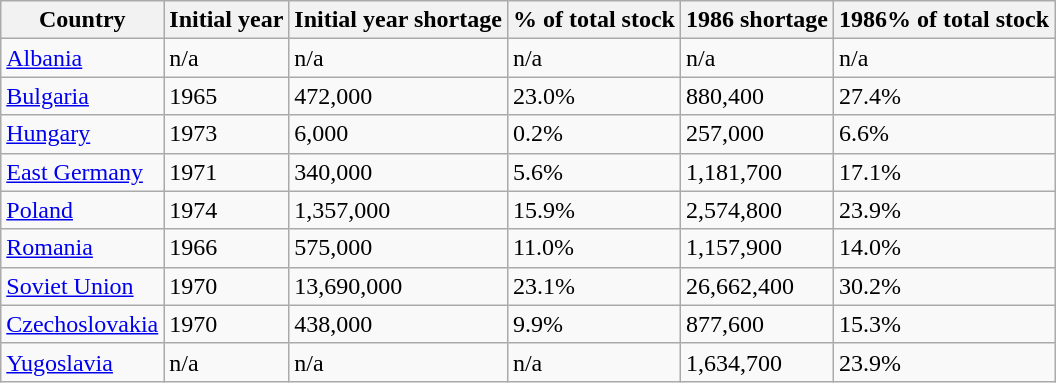<table class="wikitable" style="text-align: left">
<tr>
<th>Country</th>
<th>Initial year</th>
<th>Initial year shortage</th>
<th>% of total stock</th>
<th>1986 shortage</th>
<th>1986% of total stock</th>
</tr>
<tr>
<td align=left><a href='#'>Albania</a></td>
<td>n/a</td>
<td>n/a</td>
<td>n/a</td>
<td>n/a</td>
<td>n/a</td>
</tr>
<tr>
<td align=left><a href='#'>Bulgaria</a></td>
<td>1965</td>
<td>472,000</td>
<td>23.0%</td>
<td>880,400</td>
<td>27.4%</td>
</tr>
<tr>
<td align=left><a href='#'>Hungary</a></td>
<td>1973</td>
<td>6,000</td>
<td>0.2%</td>
<td>257,000</td>
<td>6.6%</td>
</tr>
<tr>
<td align=left><a href='#'>East Germany</a></td>
<td>1971</td>
<td>340,000</td>
<td>5.6%</td>
<td>1,181,700</td>
<td>17.1%</td>
</tr>
<tr>
<td align=left><a href='#'>Poland</a></td>
<td>1974</td>
<td>1,357,000</td>
<td>15.9%</td>
<td>2,574,800</td>
<td>23.9%</td>
</tr>
<tr>
<td align=left><a href='#'>Romania</a></td>
<td>1966</td>
<td>575,000</td>
<td>11.0%</td>
<td>1,157,900</td>
<td>14.0%</td>
</tr>
<tr>
<td align=left><a href='#'>Soviet Union</a></td>
<td>1970</td>
<td>13,690,000</td>
<td>23.1%</td>
<td>26,662,400</td>
<td>30.2%</td>
</tr>
<tr>
<td align=left><a href='#'>Czechoslovakia</a></td>
<td>1970</td>
<td>438,000</td>
<td>9.9%</td>
<td>877,600</td>
<td>15.3%</td>
</tr>
<tr>
<td align=left><a href='#'>Yugoslavia</a></td>
<td>n/a</td>
<td>n/a</td>
<td>n/a</td>
<td>1,634,700</td>
<td>23.9%</td>
</tr>
</table>
